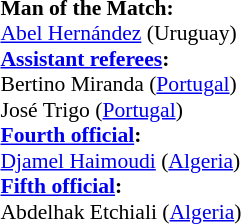<table width=50% style="font-size: 90%">
<tr>
<td><br><strong>Man of the Match:</strong>
<br><a href='#'>Abel Hernández</a> (Uruguay)<br><strong><a href='#'>Assistant referees</a>:</strong>
<br>Bertino Miranda (<a href='#'>Portugal</a>)
<br>José Trigo (<a href='#'>Portugal</a>)
<br><strong><a href='#'>Fourth official</a>:</strong>
<br><a href='#'>Djamel Haimoudi</a> (<a href='#'>Algeria</a>)
<br><strong><a href='#'>Fifth official</a>:</strong>
<br>Abdelhak Etchiali (<a href='#'>Algeria</a>)</td>
</tr>
</table>
